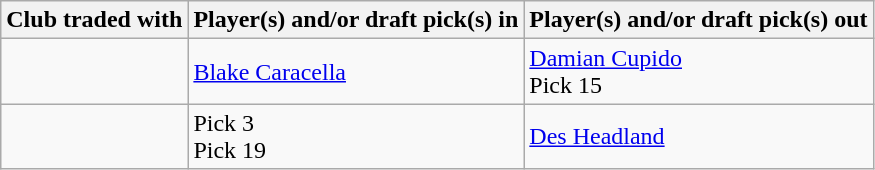<table class="wikitable plainrowheaders">
<tr>
<th scope="col"><strong>Club traded with</strong></th>
<th scope="col"><strong>Player(s) and/or draft pick(s) in</strong></th>
<th scope="col"><strong>Player(s) and/or draft pick(s) out</strong></th>
</tr>
<tr>
<td></td>
<td><a href='#'>Blake Caracella</a></td>
<td><a href='#'>Damian Cupido</a><br>Pick 15</td>
</tr>
<tr>
<td></td>
<td>Pick 3<br>Pick 19</td>
<td><a href='#'>Des Headland</a></td>
</tr>
</table>
